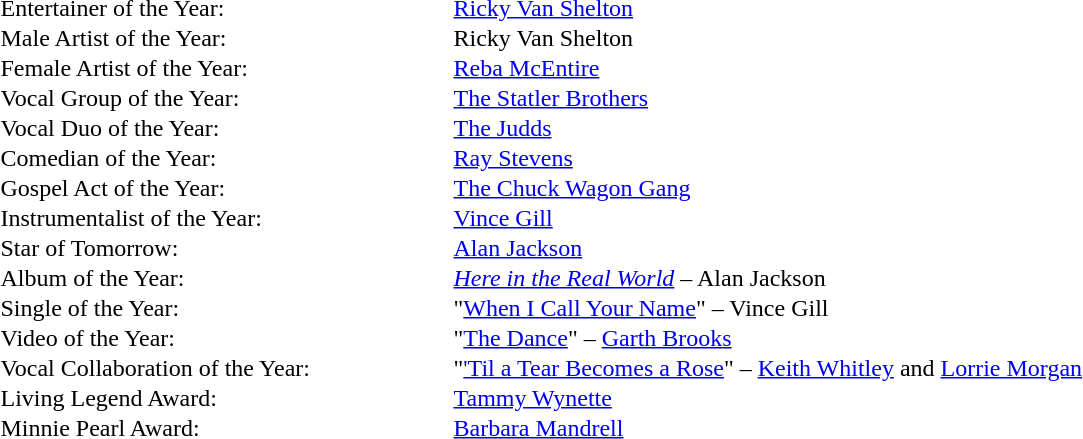<table cellspacing="0" border="0" cellpadding="1">
<tr>
<td style="width:300px;">Entertainer of the Year:</td>
<td><a href='#'>Ricky Van Shelton</a></td>
</tr>
<tr>
<td>Male Artist of the Year:</td>
<td>Ricky Van Shelton</td>
</tr>
<tr>
<td>Female Artist of the Year:</td>
<td><a href='#'>Reba McEntire</a></td>
</tr>
<tr>
<td>Vocal Group of the Year:</td>
<td><a href='#'>The Statler Brothers</a></td>
</tr>
<tr>
<td>Vocal Duo of the Year:</td>
<td><a href='#'>The Judds</a></td>
</tr>
<tr>
<td>Comedian of the Year:</td>
<td><a href='#'>Ray Stevens</a></td>
</tr>
<tr>
<td>Gospel Act of the Year:</td>
<td><a href='#'>The Chuck Wagon Gang</a></td>
</tr>
<tr>
<td>Instrumentalist of the Year:</td>
<td><a href='#'>Vince Gill</a></td>
</tr>
<tr>
<td>Star of Tomorrow:</td>
<td><a href='#'>Alan Jackson</a></td>
</tr>
<tr>
<td>Album of the Year:</td>
<td><em><a href='#'>Here in the Real World</a></em> – Alan Jackson</td>
</tr>
<tr>
<td>Single of the Year:</td>
<td>"<a href='#'>When I Call Your Name</a>" – Vince Gill</td>
</tr>
<tr>
<td>Video of the Year:</td>
<td>"<a href='#'>The Dance</a>" – <a href='#'>Garth Brooks</a></td>
</tr>
<tr>
<td>Vocal Collaboration of the Year:</td>
<td>"<a href='#'>'Til a Tear Becomes a Rose</a>" – <a href='#'>Keith Whitley</a> and <a href='#'>Lorrie Morgan</a></td>
</tr>
<tr>
<td>Living Legend Award:</td>
<td><a href='#'>Tammy Wynette</a></td>
</tr>
<tr>
<td>Minnie Pearl Award:</td>
<td><a href='#'>Barbara Mandrell</a></td>
</tr>
<tr>
</tr>
</table>
